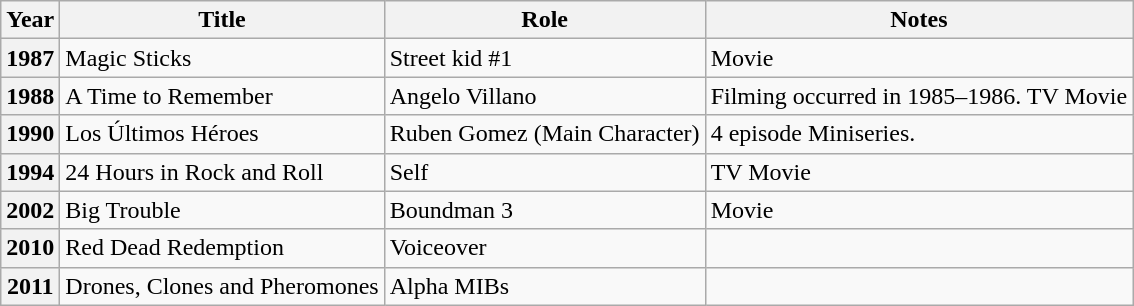<table class="wikitable plainrowheaders sortable">
<tr>
<th scope="col">Year</th>
<th scope="col">Title</th>
<th scope="col">Role</th>
<th scope="col" class="unsortable">Notes</th>
</tr>
<tr>
<th scope="row">1987</th>
<td>Magic Sticks</td>
<td>Street kid #1</td>
<td>Movie</td>
</tr>
<tr>
<th scope="row">1988</th>
<td>A Time to Remember</td>
<td>Angelo Villano</td>
<td>Filming occurred in 1985–1986. TV Movie</td>
</tr>
<tr>
<th scope="row">1990</th>
<td>Los Últimos Héroes</td>
<td>Ruben Gomez (Main Character)</td>
<td>4 episode Miniseries.</td>
</tr>
<tr>
<th scope="row">1994</th>
<td>24 Hours in Rock and Roll</td>
<td>Self</td>
<td>TV Movie</td>
</tr>
<tr>
<th scope="row">2002</th>
<td>Big Trouble</td>
<td>Boundman 3</td>
<td>Movie</td>
</tr>
<tr>
<th scope="row">2010</th>
<td>Red Dead Redemption</td>
<td>Voiceover</td>
<td></td>
</tr>
<tr>
<th scope="row">2011</th>
<td>Drones, Clones and Pheromones</td>
<td>Alpha MIBs</td>
<td></td>
</tr>
</table>
